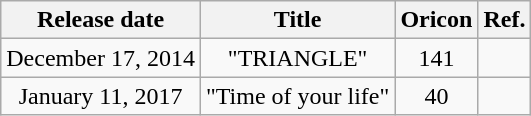<table class="wikitable plainrowheaders" style="text-align: center">
<tr>
<th>Release date</th>
<th>Title</th>
<th>Oricon</th>
<th>Ref.</th>
</tr>
<tr>
<td>December 17, 2014</td>
<td>"TRIANGLE"</td>
<td>141</td>
<td></td>
</tr>
<tr>
<td>January 11, 2017</td>
<td>"Time of your life"</td>
<td>40</td>
<td></td>
</tr>
</table>
